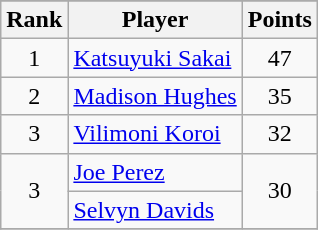<table class="wikitable sortable">
<tr>
</tr>
<tr>
<th>Rank</th>
<th>Player</th>
<th>Points</th>
</tr>
<tr>
<td align=center>1</td>
<td> <a href='#'>Katsuyuki Sakai</a></td>
<td align=center>47</td>
</tr>
<tr>
<td align=center>2</td>
<td> <a href='#'>Madison Hughes</a></td>
<td align=center>35</td>
</tr>
<tr>
<td align=center>3</td>
<td> <a href='#'>Vilimoni Koroi</a></td>
<td align=center>32</td>
</tr>
<tr>
<td align=center rowspan=2>3</td>
<td> <a href='#'>Joe Perez</a></td>
<td align=center rowspan=2>30</td>
</tr>
<tr>
<td> <a href='#'>Selvyn Davids</a></td>
</tr>
<tr>
</tr>
</table>
